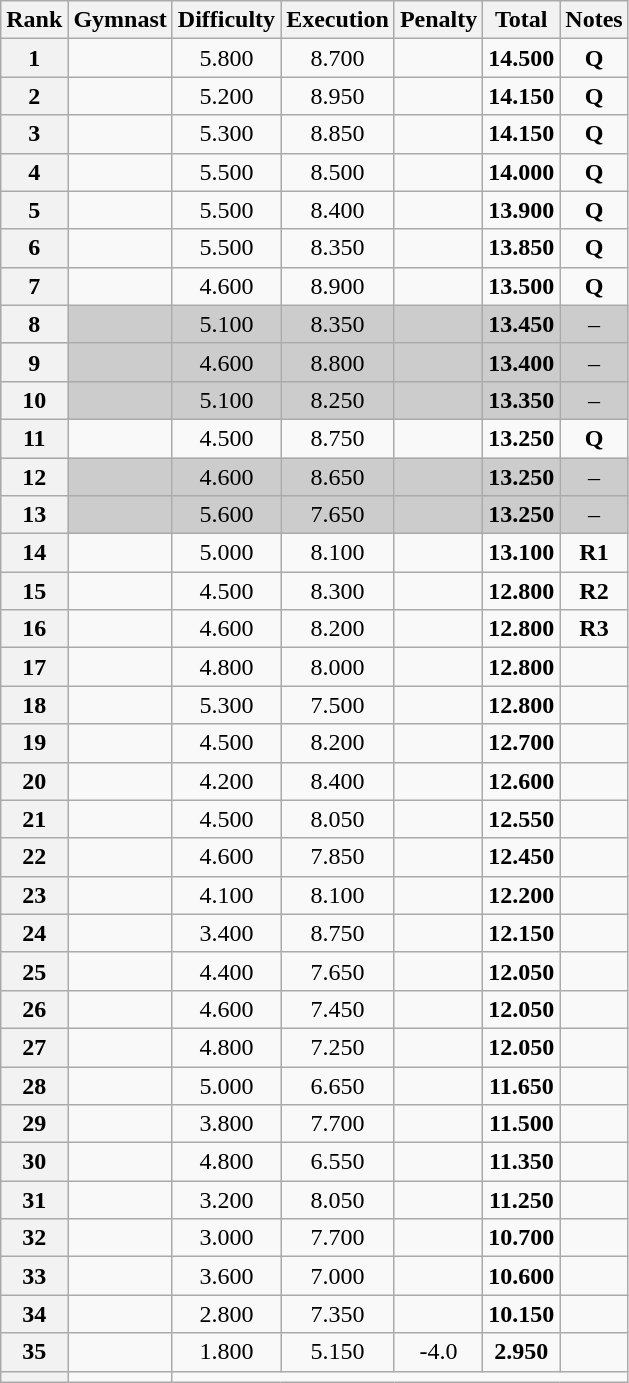<table class="wikitable sortable" style="text-align:center">
<tr>
<th>Rank</th>
<th>Gymnast</th>
<th>Difficulty</th>
<th>Execution</th>
<th>Penalty</th>
<th>Total</th>
<th>Notes</th>
</tr>
<tr>
<th scope=row>1</th>
<td align=left></td>
<td>5.800</td>
<td>8.700</td>
<td></td>
<td><strong>14.500</strong></td>
<td><strong>Q</strong></td>
</tr>
<tr>
<th scope=row>2</th>
<td align=left></td>
<td>5.200</td>
<td>8.950</td>
<td></td>
<td><strong>14.150</strong></td>
<td><strong>Q</strong></td>
</tr>
<tr>
<th scope=row>3</th>
<td align=left></td>
<td>5.300</td>
<td>8.850</td>
<td></td>
<td><strong>14.150</strong></td>
<td><strong>Q</strong></td>
</tr>
<tr>
<th scope=row>4</th>
<td align=left></td>
<td>5.500</td>
<td>8.500</td>
<td></td>
<td><strong>14.000</strong></td>
<td><strong>Q</strong></td>
</tr>
<tr>
<th scope=row>5</th>
<td align=left></td>
<td>5.500</td>
<td>8.400</td>
<td></td>
<td><strong>13.900</strong></td>
<td><strong>Q</strong></td>
</tr>
<tr>
<th scope=row>6</th>
<td align=left></td>
<td>5.500</td>
<td>8.350</td>
<td></td>
<td><strong>13.850</strong></td>
<td><strong>Q</strong></td>
</tr>
<tr>
<th scope=row>7</th>
<td align=left></td>
<td>4.600</td>
<td>8.900</td>
<td></td>
<td><strong>13.500</strong></td>
<td><strong>Q</strong></td>
</tr>
<tr bgcolor="cccccc">
<th scope=row>8</th>
<td align=left></td>
<td>5.100</td>
<td>8.350</td>
<td></td>
<td><strong>13.450</strong></td>
<td>–</td>
</tr>
<tr bgcolor="cccccc">
<th scope=row>9</th>
<td align=left></td>
<td>4.600</td>
<td>8.800</td>
<td></td>
<td><strong>13.400</strong></td>
<td>–</td>
</tr>
<tr bgcolor="cccccc">
<th scope=row>10</th>
<td align=left></td>
<td>5.100</td>
<td>8.250</td>
<td></td>
<td><strong>13.350</strong></td>
<td>–</td>
</tr>
<tr>
<th scope=row>11</th>
<td align=left></td>
<td>4.500</td>
<td>8.750</td>
<td></td>
<td><strong>13.250</strong></td>
<td><strong>Q</strong></td>
</tr>
<tr bgcolor="cccccc">
<th scope=row>12</th>
<td align=left></td>
<td>4.600</td>
<td>8.650</td>
<td></td>
<td><strong>13.250</strong></td>
<td>–</td>
</tr>
<tr bgcolor="cccccc">
<th scope=row>13</th>
<td align=left></td>
<td>5.600</td>
<td>7.650</td>
<td></td>
<td><strong>13.250</strong></td>
<td>–</td>
</tr>
<tr>
<th scope=row>14</th>
<td align=left></td>
<td>5.000</td>
<td>8.100</td>
<td></td>
<td><strong>13.100</strong></td>
<td><strong>R1</strong></td>
</tr>
<tr>
<th scope=row>15</th>
<td align=left></td>
<td>4.500</td>
<td>8.300</td>
<td></td>
<td><strong>12.800</strong></td>
<td><strong>R2</strong></td>
</tr>
<tr>
<th scope=row>16</th>
<td align=left></td>
<td>4.600</td>
<td>8.200</td>
<td></td>
<td><strong>12.800</strong></td>
<td><strong>R3</strong></td>
</tr>
<tr>
<th scope=row>17</th>
<td align=left></td>
<td>4.800</td>
<td>8.000</td>
<td></td>
<td><strong>12.800</strong></td>
<td></td>
</tr>
<tr>
<th scope=row>18</th>
<td align=left></td>
<td>5.300</td>
<td>7.500</td>
<td></td>
<td><strong>12.800</strong></td>
<td></td>
</tr>
<tr>
<th scope=row>19</th>
<td align=left></td>
<td>4.500</td>
<td>8.200</td>
<td></td>
<td><strong>12.700</strong></td>
<td></td>
</tr>
<tr>
<th scope=row>20</th>
<td align=left></td>
<td>4.200</td>
<td>8.400</td>
<td></td>
<td><strong>12.600</strong></td>
<td></td>
</tr>
<tr>
<th scope=row>21</th>
<td align=left></td>
<td>4.500</td>
<td>8.050</td>
<td></td>
<td><strong>12.550</strong></td>
<td></td>
</tr>
<tr>
<th scope=row>22</th>
<td align=left></td>
<td>4.600</td>
<td>7.850</td>
<td></td>
<td><strong>12.450</strong></td>
<td></td>
</tr>
<tr>
<th scope=row>23</th>
<td align=left></td>
<td>4.100</td>
<td>8.100</td>
<td></td>
<td><strong>12.200</strong></td>
<td></td>
</tr>
<tr>
<th scope=row>24</th>
<td align=left></td>
<td>3.400</td>
<td>8.750</td>
<td></td>
<td><strong>12.150</strong></td>
<td></td>
</tr>
<tr>
<th scope=row>25</th>
<td align=left></td>
<td>4.400</td>
<td>7.650</td>
<td></td>
<td><strong>12.050</strong></td>
<td></td>
</tr>
<tr>
<th scope=row>26</th>
<td align=left></td>
<td>4.600</td>
<td>7.450</td>
<td></td>
<td><strong>12.050</strong></td>
<td></td>
</tr>
<tr>
<th scope=row>27</th>
<td align=left></td>
<td>4.800</td>
<td>7.250</td>
<td></td>
<td><strong>12.050</strong></td>
<td></td>
</tr>
<tr>
<th scope=row>28</th>
<td align=left></td>
<td>5.000</td>
<td>6.650</td>
<td></td>
<td><strong>11.650</strong></td>
<td></td>
</tr>
<tr>
<th scope=row>29</th>
<td align=left></td>
<td>3.800</td>
<td>7.700</td>
<td></td>
<td><strong>11.500</strong></td>
<td></td>
</tr>
<tr>
<th scope=row>30</th>
<td align=left></td>
<td>4.800</td>
<td>6.550</td>
<td></td>
<td><strong>11.350</strong></td>
<td></td>
</tr>
<tr>
<th scope=row>31</th>
<td align=left></td>
<td>3.200</td>
<td>8.050</td>
<td></td>
<td><strong>11.250</strong></td>
<td></td>
</tr>
<tr>
<th scope=row>32</th>
<td align=left></td>
<td>3.000</td>
<td>7.700</td>
<td></td>
<td><strong>10.700</strong></td>
<td></td>
</tr>
<tr>
<th scope=row>33</th>
<td align=left></td>
<td>3.600</td>
<td>7.000</td>
<td></td>
<td><strong>10.600</strong></td>
<td></td>
</tr>
<tr>
<th scope=row>34</th>
<td align=left></td>
<td>2.800</td>
<td>7.350</td>
<td></td>
<td><strong>10.150</strong></td>
<td></td>
</tr>
<tr>
<th scope=row>35</th>
<td align=left></td>
<td>1.800</td>
<td>5.150</td>
<td>-4.0</td>
<td><strong>2.950</strong></td>
<td></td>
</tr>
<tr>
<th scope=row></th>
<td align=left></td>
<td colspan=5></td>
</tr>
</table>
